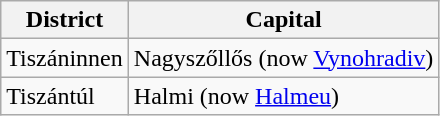<table class="wikitable">
<tr>
<th>District</th>
<th>Capital</th>
</tr>
<tr>
<td> Tiszáninnen</td>
<td>Nagyszőllős (now <a href='#'>Vynohradiv</a>)</td>
</tr>
<tr>
<td> Tiszántúl</td>
<td>Halmi (now <a href='#'>Halmeu</a>)</td>
</tr>
</table>
